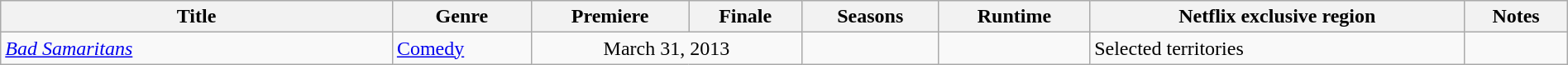<table class="wikitable sortable" style="width:100%;">
<tr>
<th scope="col" style="width:25%;">Title</th>
<th>Genre</th>
<th>Premiere</th>
<th>Finale</th>
<th>Seasons</th>
<th>Runtime</th>
<th>Netflix exclusive region</th>
<th>Notes</th>
</tr>
<tr>
<td><em><a href='#'>Bad Samaritans</a></em></td>
<td><a href='#'>Comedy</a></td>
<td colspan="2" style="text-align:center">March 31, 2013</td>
<td></td>
<td></td>
<td>Selected territories</td>
<td></td>
</tr>
</table>
